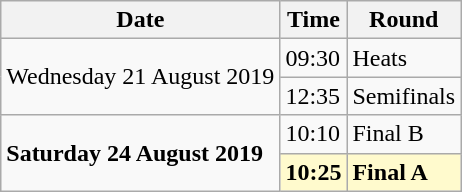<table class="wikitable">
<tr>
<th>Date</th>
<th>Time</th>
<th>Round</th>
</tr>
<tr>
<td rowspan=2>Wednesday 21 August 2019</td>
<td>09:30</td>
<td>Heats</td>
</tr>
<tr>
<td>12:35</td>
<td>Semifinals</td>
</tr>
<tr>
<td rowspan=2><strong>Saturday 24 August 2019</strong></td>
<td>10:10</td>
<td>Final B</td>
</tr>
<tr>
<td style=background:lemonchiffon><strong>10:25</strong></td>
<td style=background:lemonchiffon><strong>Final A</strong></td>
</tr>
</table>
